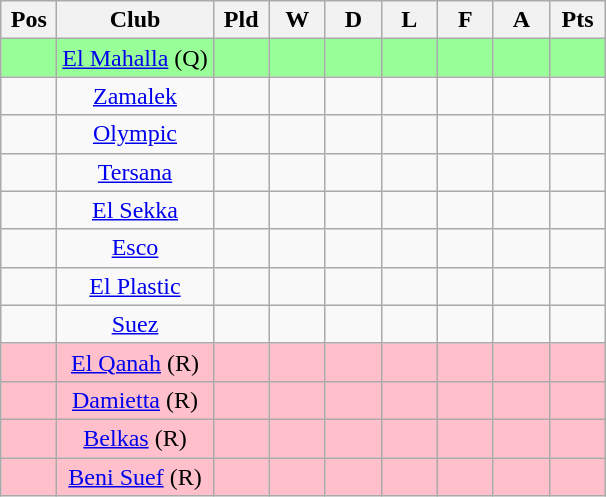<table class="wikitable sortable" bgcolor="#f7f8ff">
<tr>
<th width=30>Pos</th>
<th>Club</th>
<th width=30>Pld</th>
<th width=30>W</th>
<th width=30>D</th>
<th width=30>L</th>
<th width=30>F</th>
<th width=30>A</th>
<th width=30>Pts</th>
</tr>
<tr bgcolor="#98FF98" align="center">
<td></td>
<td><a href='#'>El Mahalla</a> (Q)</td>
<td></td>
<td></td>
<td></td>
<td></td>
<td></td>
<td></td>
<td></td>
</tr>
<tr align="center">
<td></td>
<td><a href='#'>Zamalek</a></td>
<td></td>
<td></td>
<td></td>
<td></td>
<td></td>
<td></td>
<td></td>
</tr>
<tr align="center">
<td></td>
<td><a href='#'>Olympic</a></td>
<td></td>
<td></td>
<td></td>
<td></td>
<td></td>
<td></td>
<td></td>
</tr>
<tr align="center">
<td></td>
<td><a href='#'>Tersana</a></td>
<td></td>
<td></td>
<td></td>
<td></td>
<td></td>
<td></td>
<td></td>
</tr>
<tr align="center">
<td></td>
<td><a href='#'>El Sekka</a></td>
<td></td>
<td></td>
<td></td>
<td></td>
<td></td>
<td></td>
<td></td>
</tr>
<tr align="center">
<td></td>
<td><a href='#'>Esco</a></td>
<td></td>
<td></td>
<td></td>
<td></td>
<td></td>
<td></td>
<td></td>
</tr>
<tr align="center">
<td></td>
<td><a href='#'>El Plastic</a></td>
<td></td>
<td></td>
<td></td>
<td></td>
<td></td>
<td></td>
<td></td>
</tr>
<tr align="center">
<td></td>
<td><a href='#'>Suez</a></td>
<td></td>
<td></td>
<td></td>
<td></td>
<td></td>
<td></td>
<td></td>
</tr>
<tr bgcolor="#FFC0CB" align="center">
<td></td>
<td><a href='#'>El Qanah</a> (R)</td>
<td></td>
<td></td>
<td></td>
<td></td>
<td></td>
<td></td>
<td></td>
</tr>
<tr bgcolor="#FFC0CB" align="center">
<td></td>
<td><a href='#'>Damietta</a> (R)</td>
<td></td>
<td></td>
<td></td>
<td></td>
<td></td>
<td></td>
<td></td>
</tr>
<tr bgcolor="#FFC0CB" align="center">
<td></td>
<td><a href='#'>Belkas</a> (R)</td>
<td></td>
<td></td>
<td></td>
<td></td>
<td></td>
<td></td>
<td></td>
</tr>
<tr bgcolor="#FFC0CB" align="center">
<td></td>
<td><a href='#'>Beni Suef</a> (R)</td>
<td></td>
<td></td>
<td></td>
<td></td>
<td></td>
<td></td>
<td></td>
</tr>
</table>
